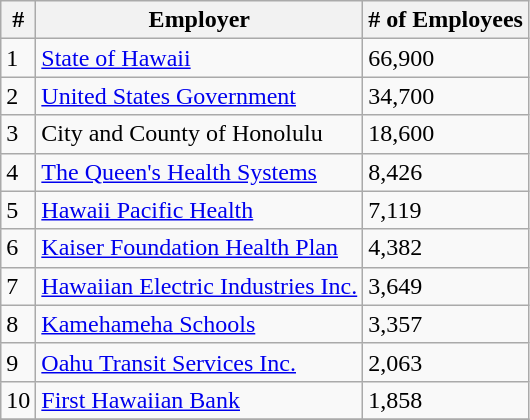<table class="wikitable sortable" border="1">
<tr>
<th>#</th>
<th>Employer</th>
<th># of Employees</th>
</tr>
<tr>
<td>1</td>
<td><a href='#'>State of Hawaii</a></td>
<td>66,900</td>
</tr>
<tr>
<td>2</td>
<td><a href='#'>United States Government</a></td>
<td>34,700</td>
</tr>
<tr>
<td>3</td>
<td>City and County of Honolulu</td>
<td>18,600</td>
</tr>
<tr>
<td>4</td>
<td><a href='#'>The Queen's Health Systems</a></td>
<td>8,426</td>
</tr>
<tr>
<td>5</td>
<td><a href='#'>Hawaii Pacific Health</a></td>
<td>7,119</td>
</tr>
<tr>
<td>6</td>
<td><a href='#'>Kaiser Foundation Health Plan</a></td>
<td>4,382</td>
</tr>
<tr>
<td>7</td>
<td><a href='#'>Hawaiian Electric Industries Inc.</a></td>
<td>3,649</td>
</tr>
<tr>
<td>8</td>
<td><a href='#'>Kamehameha Schools</a></td>
<td>3,357</td>
</tr>
<tr>
<td>9</td>
<td><a href='#'>Oahu Transit Services Inc.</a></td>
<td>2,063</td>
</tr>
<tr>
<td>10</td>
<td><a href='#'>First Hawaiian Bank</a></td>
<td>1,858</td>
</tr>
<tr>
</tr>
</table>
